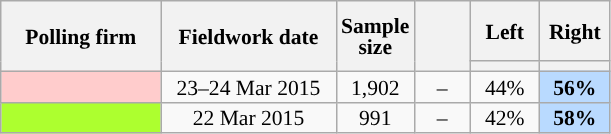<table class="wikitable sortable" style="text-align:center;font-size:90%;line-height:14px;">
<tr style="height:40px;">
<th style="width:100px;" rowspan="2">Polling firm</th>
<th style="width:110px;" rowspan="2">Fieldwork date</th>
<th style="width:35px;" rowspan="2">Sample<br>size</th>
<th style="width:30px;" rowspan="2"></th>
<th class="unsortable" style="width:40px;">Left</th>
<th class="unsortable" style="width:40px;">Right</th>
</tr>
<tr>
<th style="background:"></th>
<th style="background:"></th>
</tr>
<tr>
<td style="background:#FFCCCC;"></td>
<td data-sort-value="2015-03-24">23–24 Mar 2015</td>
<td>1,902</td>
<td>–</td>
<td>44%</td>
<td style="background:#B9DAFF;"><strong>56%</strong></td>
</tr>
<tr>
<td style="background:GreenYellow;"></td>
<td data-sort-value="2015-03-22">22 Mar 2015</td>
<td>991</td>
<td>–</td>
<td>42%</td>
<td style="background:#B9DAFF;"><strong>58%</strong></td>
</tr>
</table>
